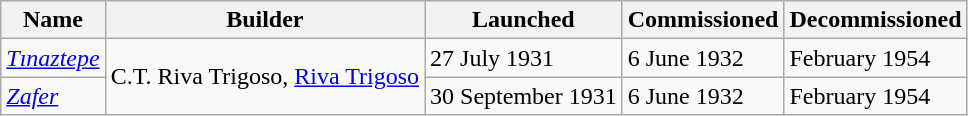<table class="wikitable">
<tr>
<th>Name</th>
<th>Builder</th>
<th>Launched</th>
<th>Commissioned</th>
<th>Decommissioned</th>
</tr>
<tr>
<td><a href='#'><em>Tınaztepe</em></a></td>
<td rowspan=2>C.T. Riva Trigoso, <a href='#'>Riva Trigoso</a></td>
<td>27 July 1931</td>
<td>6 June 1932</td>
<td>February 1954</td>
</tr>
<tr>
<td><a href='#'><em>Zafer</em></a></td>
<td>30 September 1931</td>
<td>6 June 1932</td>
<td>February 1954</td>
</tr>
</table>
